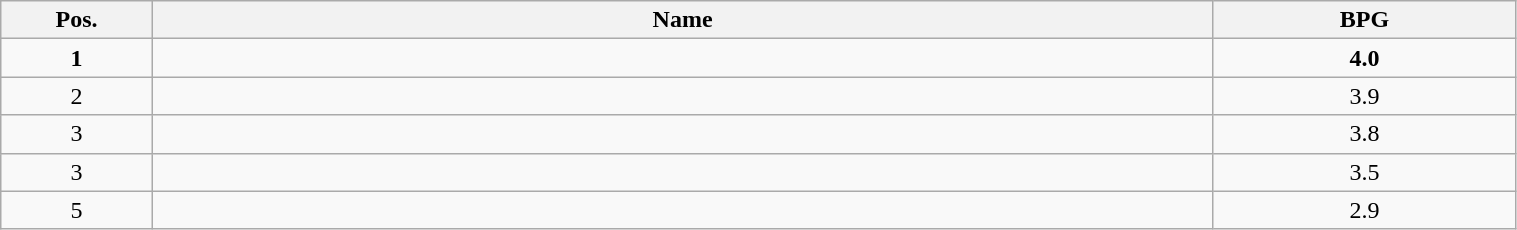<table class=wikitable width="80%">
<tr>
<th width="10%">Pos.</th>
<th width="70%">Name</th>
<th width="20%">BPG</th>
</tr>
<tr>
<td align=center><strong>1</strong></td>
<td><strong></strong></td>
<td align=center><strong>4.0</strong></td>
</tr>
<tr>
<td align=center>2</td>
<td></td>
<td align=center>3.9</td>
</tr>
<tr>
<td align=center>3</td>
<td></td>
<td align=center>3.8</td>
</tr>
<tr>
<td align=center>3</td>
<td></td>
<td align=center>3.5</td>
</tr>
<tr>
<td align=center>5</td>
<td></td>
<td align=center>2.9</td>
</tr>
</table>
